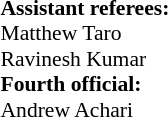<table width=50% style="font-size: 90%">
<tr>
<td><br><strong>Assistant referees:</strong>
<br> Matthew Taro
<br> Ravinesh Kumar
<br><strong>Fourth official:</strong>
<br> Andrew Achari</td>
</tr>
</table>
